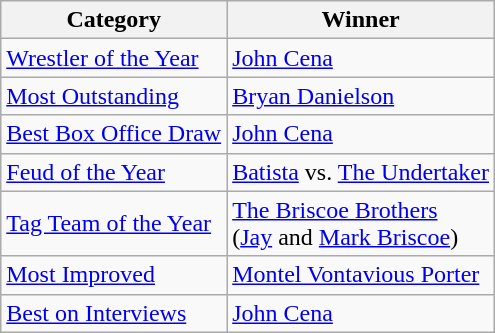<table class="wikitable">
<tr>
<th>Category</th>
<th>Winner</th>
</tr>
<tr>
<td><a href='#'>Wrestler of the Year</a></td>
<td><a href='#'>John Cena</a></td>
</tr>
<tr>
<td><a href='#'>Most Outstanding</a></td>
<td><a href='#'>Bryan Danielson</a></td>
</tr>
<tr>
<td><a href='#'>Best Box Office Draw</a></td>
<td><a href='#'>John Cena</a></td>
</tr>
<tr>
<td><a href='#'>Feud of the Year</a></td>
<td><a href='#'>Batista</a> vs. <a href='#'>The Undertaker</a></td>
</tr>
<tr>
<td><a href='#'>Tag Team of the Year</a></td>
<td><a href='#'>The Briscoe Brothers</a><br>(<a href='#'>Jay</a> and <a href='#'>Mark Briscoe</a>)</td>
</tr>
<tr>
<td><a href='#'>Most Improved</a></td>
<td><a href='#'>Montel Vontavious Porter</a></td>
</tr>
<tr>
<td><a href='#'>Best on Interviews</a></td>
<td><a href='#'>John Cena</a></td>
</tr>
</table>
